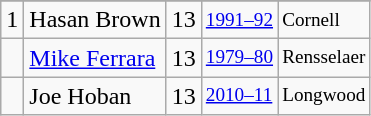<table class="wikitable">
<tr>
</tr>
<tr>
<td>1</td>
<td>Hasan Brown</td>
<td>13</td>
<td style="font-size:80%;"><a href='#'>1991–92</a></td>
<td style="font-size:80%;">Cornell</td>
</tr>
<tr>
<td></td>
<td><a href='#'>Mike Ferrara</a></td>
<td>13</td>
<td style="font-size:80%;"><a href='#'>1979–80</a></td>
<td style="font-size:80%;">Rensselaer</td>
</tr>
<tr>
<td></td>
<td>Joe Hoban</td>
<td>13</td>
<td style="font-size:80%;"><a href='#'>2010–11</a></td>
<td style="font-size:80%;">Longwood</td>
</tr>
</table>
